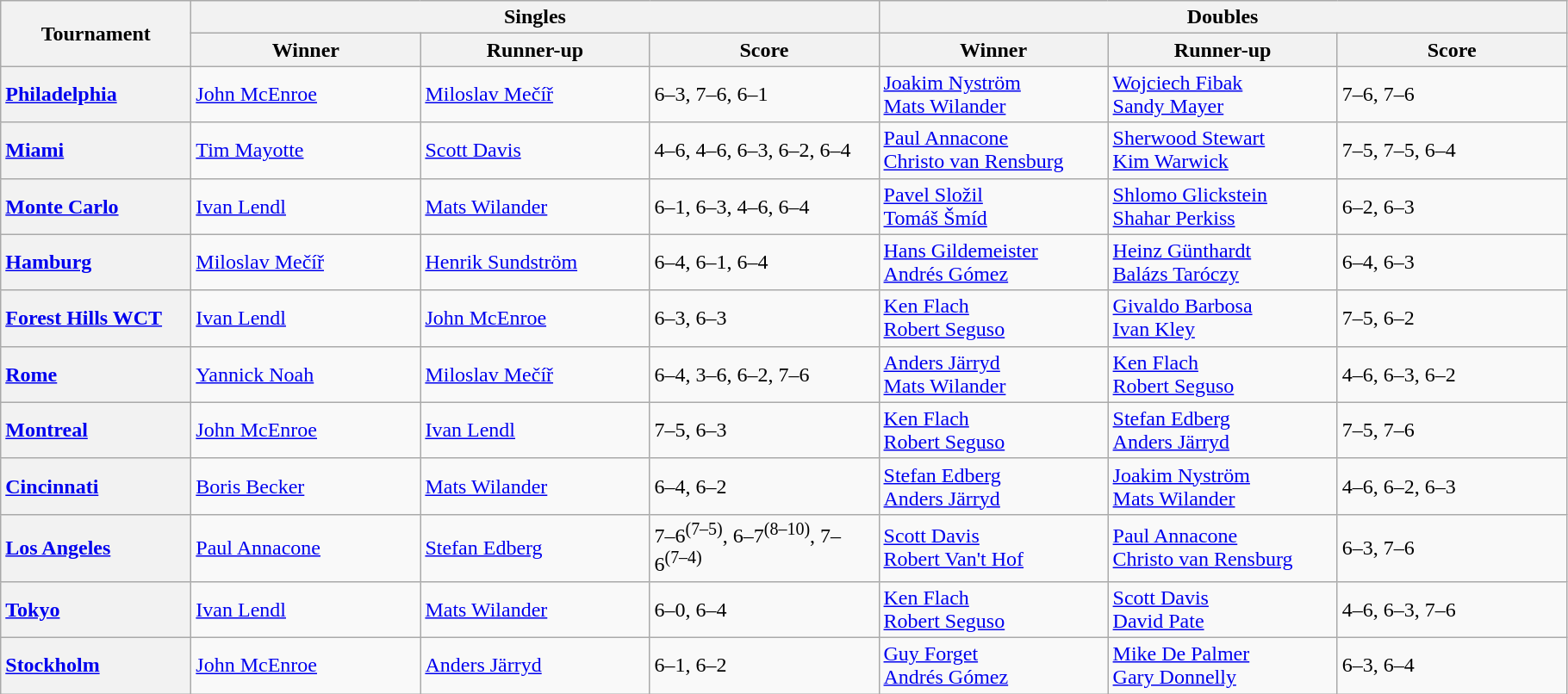<table class=wikitable>
<tr>
<th style="width:140px;" rowspan="2">Tournament</th>
<th style="width:170px;" colspan="3">Singles</th>
<th style="width:170px;" colspan="3">Doubles</th>
</tr>
<tr>
<th style="width:170px">Winner</th>
<th style="width:170px">Runner-up</th>
<th style="width:170px">Score</th>
<th style="width:170px">Winner</th>
<th style="width:170px">Runner-up</th>
<th style="width:170px">Score</th>
</tr>
<tr>
<th scope="row" style="text-align: left;"><a href='#'>Philadelphia</a></th>
<td> <a href='#'>John McEnroe</a></td>
<td> <a href='#'>Miloslav Mečíř</a></td>
<td>6–3, 7–6, 6–1</td>
<td> <a href='#'>Joakim Nyström</a> <br>  <a href='#'>Mats Wilander</a></td>
<td> <a href='#'>Wojciech Fibak</a> <br>  <a href='#'>Sandy Mayer</a></td>
<td>7–6, 7–6</td>
</tr>
<tr>
<th scope="row" style="text-align: left;"><a href='#'>Miami</a></th>
<td> <a href='#'>Tim Mayotte</a></td>
<td> <a href='#'>Scott Davis</a></td>
<td>4–6, 4–6, 6–3, 6–2, 6–4</td>
<td> <a href='#'>Paul Annacone</a><br> <a href='#'>Christo van Rensburg</a></td>
<td> <a href='#'>Sherwood Stewart</a><br> <a href='#'>Kim Warwick</a></td>
<td>7–5, 7–5, 6–4</td>
</tr>
<tr>
<th scope="row" style="text-align: left;"><a href='#'>Monte Carlo</a></th>
<td> <a href='#'>Ivan Lendl</a></td>
<td> <a href='#'>Mats Wilander</a></td>
<td>6–1, 6–3, 4–6, 6–4</td>
<td> <a href='#'>Pavel Složil</a> <br>  <a href='#'>Tomáš Šmíd</a></td>
<td> <a href='#'>Shlomo Glickstein</a> <br>  <a href='#'>Shahar Perkiss</a></td>
<td>6–2, 6–3</td>
</tr>
<tr>
<th scope="row" style="text-align: left;"><a href='#'>Hamburg</a></th>
<td> <a href='#'>Miloslav Mečíř</a></td>
<td> <a href='#'>Henrik Sundström</a></td>
<td>6–4, 6–1, 6–4</td>
<td> <a href='#'>Hans Gildemeister</a> <br>  <a href='#'>Andrés Gómez</a></td>
<td> <a href='#'>Heinz Günthardt</a> <br>  <a href='#'>Balázs Taróczy</a></td>
<td>6–4, 6–3</td>
</tr>
<tr>
<th scope="row" style="text-align: left;"><a href='#'>Forest Hills WCT</a></th>
<td> <a href='#'>Ivan Lendl</a></td>
<td> <a href='#'>John McEnroe</a></td>
<td>6–3, 6–3</td>
<td> <a href='#'>Ken Flach</a> <br>  <a href='#'>Robert Seguso</a></td>
<td> <a href='#'>Givaldo Barbosa</a> <br>  <a href='#'>Ivan Kley</a></td>
<td>7–5, 6–2</td>
</tr>
<tr>
<th scope="row" style="text-align: left;"><a href='#'>Rome</a></th>
<td> <a href='#'>Yannick Noah</a></td>
<td> <a href='#'>Miloslav Mečíř</a></td>
<td>6–4, 3–6, 6–2, 7–6</td>
<td> <a href='#'>Anders Järryd</a> <br>  <a href='#'>Mats Wilander</a></td>
<td> <a href='#'>Ken Flach</a> <br>  <a href='#'>Robert Seguso</a></td>
<td>4–6, 6–3, 6–2</td>
</tr>
<tr>
<th scope="row" style="text-align: left;"><a href='#'>Montreal</a></th>
<td> <a href='#'>John McEnroe</a></td>
<td> <a href='#'>Ivan Lendl</a></td>
<td>7–5, 6–3</td>
<td> <a href='#'>Ken Flach</a> <br>  <a href='#'>Robert Seguso</a></td>
<td> <a href='#'>Stefan Edberg</a> <br>  <a href='#'>Anders Järryd</a></td>
<td>7–5, 7–6</td>
</tr>
<tr>
<th scope="row" style="text-align: left;"><a href='#'>Cincinnati</a></th>
<td> <a href='#'>Boris Becker</a></td>
<td> <a href='#'>Mats Wilander</a></td>
<td>6–4, 6–2</td>
<td> <a href='#'>Stefan Edberg</a> <br>  <a href='#'>Anders Järryd</a></td>
<td> <a href='#'>Joakim Nyström</a> <br>  <a href='#'>Mats Wilander</a></td>
<td>4–6, 6–2, 6–3</td>
</tr>
<tr>
<th scope="row" style="text-align: left;"><a href='#'>Los Angeles</a></th>
<td> <a href='#'>Paul Annacone</a></td>
<td> <a href='#'>Stefan Edberg</a></td>
<td>7–6<sup>(7–5)</sup>, 6–7<sup>(8–10)</sup>, 7–6<sup>(7–4)</sup></td>
<td> <a href='#'>Scott Davis</a> <br>  <a href='#'>Robert Van't Hof</a></td>
<td> <a href='#'>Paul Annacone</a> <br>  <a href='#'>Christo van Rensburg</a></td>
<td>6–3, 7–6</td>
</tr>
<tr>
<th scope="row" style="text-align: left;"><a href='#'>Tokyo</a></th>
<td> <a href='#'>Ivan Lendl</a></td>
<td> <a href='#'>Mats Wilander</a></td>
<td>6–0, 6–4</td>
<td> <a href='#'>Ken Flach</a> <br>  <a href='#'>Robert Seguso</a></td>
<td> <a href='#'>Scott Davis</a> <br>  <a href='#'>David Pate</a></td>
<td>4–6, 6–3, 7–6</td>
</tr>
<tr>
<th scope="row" style="text-align: left;"><a href='#'>Stockholm</a></th>
<td> <a href='#'>John McEnroe</a></td>
<td> <a href='#'>Anders Järryd</a></td>
<td>6–1, 6–2</td>
<td> <a href='#'>Guy Forget</a> <br>  <a href='#'>Andrés Gómez</a></td>
<td> <a href='#'>Mike De Palmer</a> <br>  <a href='#'>Gary Donnelly</a></td>
<td>6–3, 6–4</td>
</tr>
</table>
